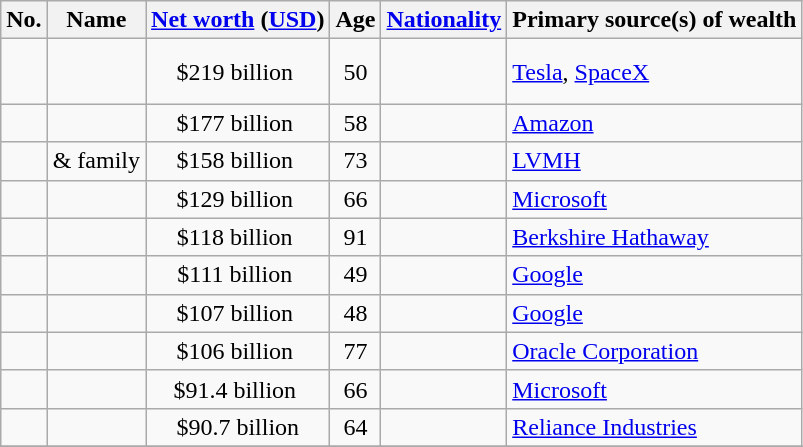<table class="wikitable sortable">
<tr>
<th>No.</th>
<th>Name</th>
<th><a href='#'>Net worth</a> (<a href='#'>USD</a>)</th>
<th>Age</th>
<th><a href='#'>Nationality</a> </th>
<th>Primary source(s) of wealth</th>
</tr>
<tr>
<td style="text-align:center;"> </td>
<td></td>
<td style="text-align:center;">$219 billion </td>
<td style="text-align:center;">50</td>
<td><br><br></td>
<td><a href='#'>Tesla</a>, <a href='#'>SpaceX</a></td>
</tr>
<tr>
<td style="text-align:center;"> </td>
<td></td>
<td style="text-align:center;">$177 billion </td>
<td style="text-align:center;">58</td>
<td></td>
<td><a href='#'>Amazon</a></td>
</tr>
<tr>
<td style="text-align:center;"> </td>
<td> & family</td>
<td style="text-align:center;">$158 billion </td>
<td style="text-align:center;">73</td>
<td></td>
<td><a href='#'>LVMH</a></td>
</tr>
<tr>
<td style="text-align:center;"> </td>
<td></td>
<td style="text-align:center;">$129 billion </td>
<td style="text-align:center;">66</td>
<td></td>
<td><a href='#'>Microsoft</a></td>
</tr>
<tr>
<td style="text-align:center;"> </td>
<td></td>
<td style="text-align:center;">$118 billion </td>
<td style="text-align:center;">91</td>
<td></td>
<td><a href='#'>Berkshire Hathaway</a></td>
</tr>
<tr>
<td style="text-align:center;"> </td>
<td></td>
<td style="text-align:center;">$111 billion </td>
<td style="text-align:center;">49</td>
<td></td>
<td><a href='#'>Google</a></td>
</tr>
<tr>
<td style="text-align:center;"> </td>
<td></td>
<td style="text-align:center;">$107 billion </td>
<td style="text-align:center;">48</td>
<td></td>
<td><a href='#'>Google</a></td>
</tr>
<tr>
<td style="text-align:center;"> </td>
<td></td>
<td style="text-align:center;">$106 billion </td>
<td style="text-align:center;">77</td>
<td></td>
<td><a href='#'>Oracle Corporation</a></td>
</tr>
<tr>
<td style="text-align:center;"> </td>
<td></td>
<td style="text-align:center;">$91.4 billion </td>
<td style="text-align:center;">66</td>
<td></td>
<td><a href='#'>Microsoft</a></td>
</tr>
<tr>
<td style="text-align:center;"> </td>
<td></td>
<td style="text-align:center;">$90.7 billion </td>
<td style="text-align:center;">64</td>
<td></td>
<td><a href='#'>Reliance Industries</a></td>
</tr>
<tr>
</tr>
</table>
